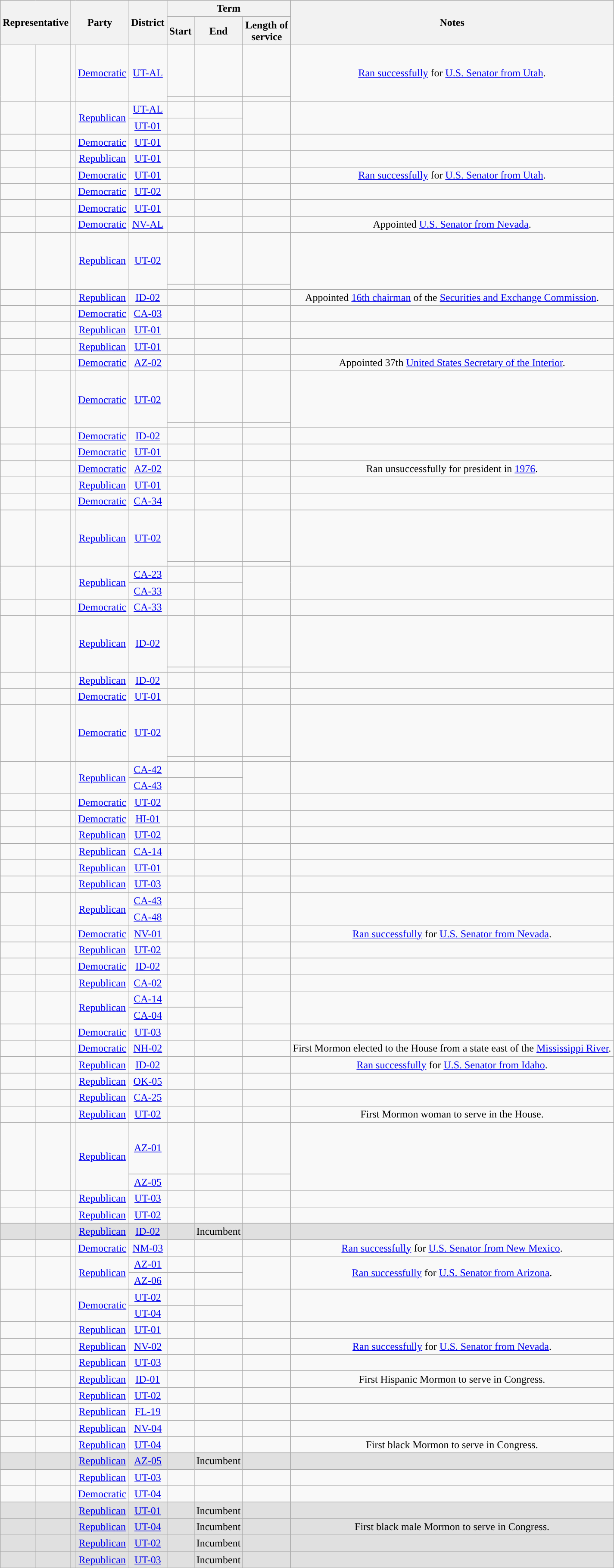<table class="wikitable sortable" style="text-align:center">
<tr>
<th rowspan=2 colspan=2>Representative</th>
<th rowspan=2 colspan=2>Party</th>
<th rowspan=2>District</th>
<th colspan="3">Term</th>
<th rowspan=2>Notes</th>
</tr>
<tr>
<th>Start</th>
<th>End</th>
<th>Length of<br>service</th>
</tr>
<tr style="height:5em;">
<td rowspan=2 data-sort-value="King, William H."></td>
<td rowspan=2><strong></strong></td>
<td rowspan=2 style="background-color:"></td>
<td rowspan=2><a href='#'>Democratic</a></td>
<td rowspan=2><a href='#'>UT-AL</a></td>
<td></td>
<td></td>
<td></td>
<td rowspan="2"><a href='#'>Ran successfully</a> for <a href='#'>U.S. Senator from Utah</a>.</td>
</tr>
<tr>
<td></td>
<td></td>
<td></td>
</tr>
<tr>
<td rowspan=2 data-sort-value="Howell, Joseph"></td>
<td rowspan=2><strong></strong></td>
<td rowspan=2 style="background-color:"></td>
<td rowspan=2><a href='#'>Republican</a></td>
<td><a href='#'>UT-AL</a></td>
<td></td>
<td></td>
<td rowspan=2></td>
<td rowspan="2"></td>
</tr>
<tr>
<td><a href='#'>UT-01</a></td>
<td></td>
<td></td>
</tr>
<tr>
<td data-sort-value="Welling, Milton H."></td>
<td><strong></strong></td>
<td style="background-color:"></td>
<td><a href='#'>Democratic</a></td>
<td><a href='#'>UT-01</a></td>
<td></td>
<td></td>
<td></td>
<td></td>
</tr>
<tr>
<td data-sort-value="Colton, Don B."></td>
<td><strong></strong></td>
<td style="background-color:"></td>
<td><a href='#'>Republican</a></td>
<td><a href='#'>UT-01</a></td>
<td></td>
<td></td>
<td></td>
<td></td>
</tr>
<tr>
<td data-sort-value="Murdock, Orrice Abram, Jr."></td>
<td><strong></strong></td>
<td style="background-color:"></td>
<td><a href='#'>Democratic</a></td>
<td><a href='#'>UT-01</a></td>
<td></td>
<td></td>
<td></td>
<td><a href='#'>Ran successfully</a> for <a href='#'>U.S. Senator from Utah</a>.</td>
</tr>
<tr>
<td data-sort-value="Robinson, J. W."></td>
<td><strong></strong></td>
<td style="background-color:"></td>
<td><a href='#'>Democratic</a></td>
<td><a href='#'>UT-02</a></td>
<td></td>
<td></td>
<td></td>
<td></td>
</tr>
<tr>
<td data-sort-value="Granger, Walter K."></td>
<td><strong></strong></td>
<td style="background-color:"></td>
<td><a href='#'>Democratic</a></td>
<td><a href='#'>UT-01</a></td>
<td></td>
<td></td>
<td></td>
<td></td>
</tr>
<tr>
<td data-sort-value="Bunker, Berkeley L."></td>
<td><strong></strong></td>
<td style="background-color:"></td>
<td><a href='#'>Democratic</a></td>
<td><a href='#'>NV-AL</a></td>
<td></td>
<td></td>
<td></td>
<td>Appointed <a href='#'>U.S. Senator from Nevada</a>.</td>
</tr>
<tr style="height:5em;">
<td rowspan=2  data-sort-value="Dawson, William A."></td>
<td rowspan=2><strong></strong></td>
<td rowspan=2 style="background-color:"></td>
<td rowspan=2><a href='#'>Republican</a></td>
<td rowspan=2><a href='#'>UT-02</a></td>
<td></td>
<td></td>
<td></td>
<td rowspan="2"></td>
</tr>
<tr>
<td></td>
<td></td>
<td></td>
</tr>
<tr>
<td data-sort-value="Budge, Hamer H."></td>
<td><strong></strong></td>
<td style="background-color:"></td>
<td><a href='#'>Republican</a></td>
<td><a href='#'>ID-02</a></td>
<td></td>
<td></td>
<td></td>
<td>Appointed <a href='#'>16th chairman</a> of the <a href='#'>Securities and Exchange Commission</a>.</td>
</tr>
<tr>
<td data-sort-value="Moss, John E."></td>
<td><strong></strong></td>
<td style="background-color:"></td>
<td><a href='#'>Democratic</a></td>
<td><a href='#'>CA-03</a></td>
<td></td>
<td></td>
<td></td>
<td></td>
</tr>
<tr>
<td data-sort-value="Stringfellow, Douglas S."></td>
<td><strong></strong></td>
<td style="background-color:"></td>
<td><a href='#'>Republican</a></td>
<td><a href='#'>UT-01</a></td>
<td></td>
<td></td>
<td></td>
<td></td>
</tr>
<tr>
<td data-sort-value="Dixon, Henry Aldous"></td>
<td><strong></strong></td>
<td style="background-color:"></td>
<td><a href='#'>Republican</a></td>
<td><a href='#'>UT-01</a></td>
<td></td>
<td></td>
<td></td>
<td></td>
</tr>
<tr>
<td data-sort-value="Udall, Stewart"></td>
<td><strong></strong></td>
<td style="background-color:"></td>
<td><a href='#'>Democratic</a></td>
<td><a href='#'>AZ-02</a></td>
<td></td>
<td></td>
<td></td>
<td>Appointed 37th <a href='#'>United States Secretary of the Interior</a>.</td>
</tr>
<tr style="height:5em;">
<td rowspan=2  data-sort-value="King, David S."></td>
<td rowspan=2><strong></strong></td>
<td rowspan=2 style="background-color:"></td>
<td rowspan=2><a href='#'>Democratic</a></td>
<td rowspan=2><a href='#'>UT-02</a></td>
<td></td>
<td></td>
<td></td>
<td rowspan="2"></td>
</tr>
<tr>
<td></td>
<td></td>
<td></td>
</tr>
<tr>
<td data-sort-value="Harding, Ralph R."></td>
<td><strong></strong></td>
<td style="background-color:"></td>
<td><a href='#'>Democratic</a></td>
<td><a href='#'>ID-02</a></td>
<td></td>
<td></td>
<td></td>
<td></td>
</tr>
<tr>
<td data-sort-value="Peterson, M. Blaine"></td>
<td><strong></strong></td>
<td style="background-color:"></td>
<td><a href='#'>Democratic</a></td>
<td><a href='#'>UT-01</a></td>
<td></td>
<td></td>
<td></td>
<td></td>
</tr>
<tr>
<td data-sort-value="Udall, Mo"></td>
<td><strong></strong></td>
<td style="background-color:"></td>
<td><a href='#'>Democratic</a></td>
<td><a href='#'>AZ-02</a></td>
<td></td>
<td></td>
<td></td>
<td>Ran unsuccessfully for president in <a href='#'>1976</a>.</td>
</tr>
<tr>
<td data-sort-value="Burton, Laurence L."></td>
<td><strong></strong></td>
<td style="background-color:"></td>
<td><a href='#'>Republican</a></td>
<td><a href='#'>UT-01</a></td>
<td></td>
<td></td>
<td></td>
<td></td>
</tr>
<tr>
<td data-sort-value="Hanna, Richard T."></td>
<td><strong></strong></td>
<td style="background-color:"></td>
<td><a href='#'>Democratic</a></td>
<td><a href='#'>CA-34</a></td>
<td></td>
<td></td>
<td></td>
<td></td>
</tr>
<tr style="height:5em;">
<td rowspan=2  data-sort-value="Lloyd, Sherman P."></td>
<td rowspan=2><strong></strong></td>
<td rowspan=2 style="background-color:"></td>
<td rowspan=2><a href='#'>Republican</a></td>
<td rowspan=2><a href='#'>UT-02</a></td>
<td></td>
<td></td>
<td></td>
<td rowspan="2"></td>
</tr>
<tr>
<td></td>
<td></td>
<td></td>
</tr>
<tr>
<td rowspan=2 data-sort-value="Clawson, Del M."></td>
<td rowspan=2><strong></strong></td>
<td rowspan=2 style="background-color:"></td>
<td rowspan=2><a href='#'>Republican</a></td>
<td><a href='#'>CA-23</a></td>
<td></td>
<td></td>
<td rowspan="2"></td>
<td rowspan="2"></td>
</tr>
<tr>
<td><a href='#'>CA-33</a></td>
<td></td>
<td></td>
</tr>
<tr>
<td data-sort-value="Dyal, Kenneth W."></td>
<td><strong></strong></td>
<td style="background-color:"></td>
<td><a href='#'>Democratic</a></td>
<td><a href='#'>CA-33</a></td>
<td></td>
<td></td>
<td></td>
<td></td>
</tr>
<tr style="height:5em;">
<td rowspan=2 data-sort-value="Hansen, George V."></td>
<td rowspan=2><strong></strong></td>
<td rowspan=2 style="background-color:"></td>
<td rowspan=2><a href='#'>Republican</a></td>
<td rowspan=2><a href='#'>ID-02</a></td>
<td></td>
<td></td>
<td></td>
<td rowspan="2"></td>
</tr>
<tr>
<td></td>
<td></td>
<td></td>
</tr>
<tr>
<td data-sort-value="Hansen, Orval H."></td>
<td><strong></strong></td>
<td style="background-color:"></td>
<td><a href='#'>Republican</a></td>
<td><a href='#'>ID-02</a></td>
<td></td>
<td></td>
<td></td>
<td></td>
</tr>
<tr>
<td data-sort-value="McKay, K. Gunn"></td>
<td><strong></strong></td>
<td style="background-color:"></td>
<td><a href='#'>Democratic</a></td>
<td><a href='#'>UT-01</a></td>
<td></td>
<td></td>
<td></td>
<td></td>
</tr>
<tr style="height:5em;">
<td rowspan=2 data-sort-value="Owens, Wayne"></td>
<td rowspan=2><strong></strong></td>
<td rowspan=2 style="background-color:"></td>
<td rowspan=2><a href='#'>Democratic</a></td>
<td rowspan=2><a href='#'>UT-02</a></td>
<td></td>
<td></td>
<td></td>
<td rowspan="2"></td>
</tr>
<tr>
<td></td>
<td></td>
<td></td>
</tr>
<tr>
<td rowspan=2 data-sort-value="Burgener, Clair"></td>
<td rowspan=2><strong></strong></td>
<td rowspan=2 style="background-color:"></td>
<td rowspan=2><a href='#'>Republican</a></td>
<td><a href='#'>CA-42</a></td>
<td></td>
<td></td>
<td rowspan="2"></td>
<td rowspan="2"></td>
</tr>
<tr>
<td><a href='#'>CA-43</a></td>
<td></td>
<td></td>
</tr>
<tr>
<td data-sort-value="Howe, Allan Turner"></td>
<td><strong></strong></td>
<td style="background-color:"></td>
<td><a href='#'>Democratic</a></td>
<td><a href='#'>UT-02</a></td>
<td></td>
<td></td>
<td></td>
<td></td>
</tr>
<tr>
<td data-sort-value="Heftel, Cecil"></td>
<td><strong></strong></td>
<td style="background-color:"></td>
<td><a href='#'>Democratic</a></td>
<td><a href='#'>HI-01</a></td>
<td></td>
<td></td>
<td></td>
<td></td>
</tr>
<tr>
<td data-sort-value="Marriott, David Daniel"></td>
<td><strong></strong></td>
<td style="background-color:"></td>
<td><a href='#'>Republican</a></td>
<td><a href='#'>UT-02</a></td>
<td></td>
<td></td>
<td></td>
<td></td>
</tr>
<tr>
<td data-sort-value="Shumway, Norman D."></td>
<td><strong></strong></td>
<td style="background-color:"></td>
<td><a href='#'>Republican</a></td>
<td><a href='#'>CA-14</a></td>
<td></td>
<td></td>
<td></td>
<td></td>
</tr>
<tr>
<td data-sort-value="Hansen, James V."></td>
<td><strong></strong></td>
<td style="background-color:"></td>
<td><a href='#'>Republican</a></td>
<td><a href='#'>UT-01</a></td>
<td></td>
<td></td>
<td></td>
<td></td>
</tr>
<tr>
<td data-sort-value="Nielson, Howard C."></td>
<td><strong></strong></td>
<td style="background-color:"></td>
<td><a href='#'>Republican</a></td>
<td><a href='#'>UT-03</a></td>
<td></td>
<td></td>
<td></td>
<td></td>
</tr>
<tr>
<td rowspan=2 data-sort-value="Packard, Ron"></td>
<td rowspan=2><strong></strong></td>
<td rowspan=2 style="background-color:"></td>
<td rowspan=2><a href='#'>Republican</a></td>
<td><a href='#'>CA-43</a></td>
<td></td>
<td></td>
<td rowspan="2"></td>
<td rowspan="2"></td>
</tr>
<tr>
<td><a href='#'>CA-48</a></td>
<td></td>
<td></td>
</tr>
<tr>
<td data-sort-value="Reid, Harry"></td>
<td><strong></strong></td>
<td style="background-color:"></td>
<td><a href='#'>Democratic</a></td>
<td><a href='#'>NV-01</a></td>
<td></td>
<td></td>
<td></td>
<td><a href='#'>Ran successfully</a> for <a href='#'>U.S. Senator from Nevada</a>.</td>
</tr>
<tr>
<td data-sort-value="Monson, David Smith"></td>
<td><strong></strong></td>
<td style="background-color:"></td>
<td><a href='#'>Republican</a></td>
<td><a href='#'>UT-02</a></td>
<td></td>
<td></td>
<td></td>
<td></td>
</tr>
<tr>
<td data-sort-value="Stallings, Richard H."></td>
<td><strong></strong></td>
<td style="background-color:"></td>
<td><a href='#'>Democratic</a></td>
<td><a href='#'>ID-02</a></td>
<td></td>
<td></td>
<td></td>
<td></td>
</tr>
<tr>
<td data-sort-value="Herger, Wally"></td>
<td><strong></strong></td>
<td style="background-color:"></td>
<td><a href='#'>Republican</a></td>
<td><a href='#'>CA-02</a></td>
<td></td>
<td></td>
<td></td>
<td></td>
</tr>
<tr>
<td rowspan=2 data-sort-value="Doolittle, John"></td>
<td rowspan=2><strong></strong></td>
<td rowspan=2 style="background-color:"></td>
<td rowspan=2><a href='#'>Republican</a></td>
<td><a href='#'>CA-14</a></td>
<td></td>
<td></td>
<td rowspan="2"></td>
<td rowspan="2"></td>
</tr>
<tr>
<td><a href='#'>CA-04</a></td>
<td></td>
<td></td>
</tr>
<tr>
<td data-sort-value="Orton, Bill"></td>
<td><strong></strong></td>
<td style="background-color:"></td>
<td><a href='#'>Democratic</a></td>
<td><a href='#'>UT-03</a></td>
<td></td>
<td></td>
<td></td>
<td></td>
</tr>
<tr>
<td data-sort-value="Swett, Richard"></td>
<td><strong></strong></td>
<td style="background-color:"></td>
<td><a href='#'>Democratic</a></td>
<td><a href='#'>NH-02</a></td>
<td></td>
<td></td>
<td></td>
<td>First Mormon elected to the House from a state east of the <a href='#'>Mississippi River</a>.</td>
</tr>
<tr>
<td data-sort-value="Crapo, Mike"></td>
<td><strong></strong></td>
<td style="background-color:"></td>
<td><a href='#'>Republican</a></td>
<td><a href='#'>ID-02</a></td>
<td></td>
<td></td>
<td></td>
<td><a href='#'>Ran successfully</a> for <a href='#'>U.S. Senator from Idaho</a>.</td>
</tr>
<tr>
<td data-sort-value="Istook, Ernest"></td>
<td><strong></strong></td>
<td style="background-color:"></td>
<td><a href='#'>Republican</a></td>
<td><a href='#'>OK-05</a></td>
<td></td>
<td></td>
<td></td>
<td></td>
</tr>
<tr>
<td data-sort-value="McKeon, Buck"></td>
<td><strong></strong></td>
<td style="background-color:"></td>
<td><a href='#'>Republican</a></td>
<td><a href='#'>CA-25</a></td>
<td></td>
<td></td>
<td></td>
<td></td>
</tr>
<tr>
<td data-sort-value="Waldholtz, Enid Greene"></td>
<td><strong></strong></td>
<td style="background-color:"></td>
<td><a href='#'>Republican</a></td>
<td><a href='#'>UT-02</a></td>
<td></td>
<td></td>
<td></td>
<td>First Mormon woman to serve in the House.</td>
</tr>
<tr style="height:5em;">
<td rowspan=2 data-sort-value="Salmon, Matt"></td>
<td rowspan=2><strong></strong></td>
<td rowspan=2 style="background-color:"></td>
<td rowspan=2><a href='#'>Republican</a></td>
<td><a href='#'>AZ-01</a></td>
<td></td>
<td></td>
<td></td>
<td rowspan="2"></td>
</tr>
<tr>
<td><a href='#'>AZ-05</a></td>
<td></td>
<td></td>
<td></td>
</tr>
<tr>
<td data-sort-value="Cannon, Chris"></td>
<td><strong></strong></td>
<td style="background-color:"></td>
<td><a href='#'>Republican</a></td>
<td><a href='#'>UT-03</a></td>
<td></td>
<td></td>
<td></td>
<td></td>
</tr>
<tr>
<td data-sort-value="Cook, Merrill"></td>
<td><strong></strong></td>
<td style="background-color:"></td>
<td><a href='#'>Republican</a></td>
<td><a href='#'>UT-02</a></td>
<td></td>
<td></td>
<td></td>
<td></td>
</tr>
<tr style="background:#e0e0e0">
<td data-sort-value="Simpson, Mike"></td>
<td><strong></strong></td>
<td style="background-color:"></td>
<td><a href='#'>Republican</a></td>
<td><a href='#'>ID-02</a></td>
<td></td>
<td>Incumbent</td>
<td></td>
<td></td>
</tr>
<tr>
<td data-sort-value="Udall, Tom"></td>
<td><strong></strong></td>
<td style="background-color:"></td>
<td><a href='#'>Democratic</a></td>
<td><a href='#'>NM-03</a></td>
<td></td>
<td></td>
<td></td>
<td><a href='#'>Ran successfully</a> for <a href='#'>U.S. Senator from New Mexico</a>.</td>
</tr>
<tr>
<td rowspan=2 data-sort-value="Flake, Jeff"></td>
<td rowspan=2><strong></strong></td>
<td rowspan=2 style="background-color:"></td>
<td rowspan=2><a href='#'>Republican</a></td>
<td><a href='#'>AZ-01</a></td>
<td></td>
<td></td>
<td rowspan="2"></td>
<td rowspan="2"><a href='#'>Ran successfully</a> for <a href='#'>U.S. Senator from Arizona</a>.</td>
</tr>
<tr>
<td><a href='#'>AZ-06</a></td>
<td></td>
<td></td>
</tr>
<tr>
<td rowspan=2 data-sort-value="Matheson, Jim"></td>
<td rowspan=2><strong></strong></td>
<td rowspan=2 style="background-color:"></td>
<td rowspan=2><a href='#'>Democratic</a></td>
<td><a href='#'>UT-02</a></td>
<td></td>
<td></td>
<td rowspan="2"></td>
<td rowspan="2"></td>
</tr>
<tr>
<td><a href='#'>UT-04</a></td>
<td></td>
<td></td>
</tr>
<tr>
<td data-sort-value="Bishop, Rob"></td>
<td><strong></strong></td>
<td style="background-color:"></td>
<td><a href='#'>Republican</a></td>
<td><a href='#'>UT-01</a></td>
<td></td>
<td></td>
<td></td>
<td></td>
</tr>
<tr>
<td data-sort-value="Heller, Dean"></td>
<td><strong></strong></td>
<td style="background-color:"></td>
<td><a href='#'>Republican</a></td>
<td><a href='#'>NV-02</a></td>
<td></td>
<td></td>
<td></td>
<td><a href='#'>Ran successfully</a> for <a href='#'>U.S. Senator from Nevada</a>.</td>
</tr>
<tr>
<td data-sort-value="Chaffetz, Jason"></td>
<td><strong></strong></td>
<td style="background-color:"></td>
<td><a href='#'>Republican</a></td>
<td><a href='#'>UT-03</a></td>
<td></td>
<td></td>
<td></td>
<td></td>
</tr>
<tr>
<td data-sort-value="Labrador, Raúl"></td>
<td><strong></strong></td>
<td style="background-color:"></td>
<td><a href='#'>Republican</a></td>
<td><a href='#'>ID-01</a></td>
<td></td>
<td></td>
<td></td>
<td>First Hispanic Mormon to serve in Congress.</td>
</tr>
<tr>
<td data-sort-value="Stewart, Chris"></td>
<td><strong></strong></td>
<td style="background-color:"></td>
<td><a href='#'>Republican</a></td>
<td><a href='#'>UT-02</a></td>
<td></td>
<td></td>
<td></td>
<td></td>
</tr>
<tr>
<td data-sort-value="Clawson, Curt"></td>
<td><strong></strong></td>
<td style="background-color:"></td>
<td><a href='#'>Republican</a></td>
<td><a href='#'>FL-19</a></td>
<td></td>
<td></td>
<td></td>
<td></td>
</tr>
<tr>
<td data-sort-value="Hardy, Cresent"></td>
<td><strong></strong></td>
<td style="background-color:"></td>
<td><a href='#'>Republican</a></td>
<td><a href='#'>NV-04</a></td>
<td></td>
<td></td>
<td></td>
<td></td>
</tr>
<tr>
<td data-sort-value="Love, Mia"></td>
<td><strong></strong></td>
<td style="background-color:"></td>
<td><a href='#'>Republican</a></td>
<td><a href='#'>UT-04</a></td>
<td></td>
<td></td>
<td></td>
<td>First black Mormon to serve in Congress.</td>
</tr>
<tr style="background:#e0e0e0">
<td data-sort-value="Biggs, Andy"></td>
<td><strong></strong></td>
<td style="background-color:"></td>
<td><a href='#'>Republican</a></td>
<td><a href='#'>AZ-05</a></td>
<td></td>
<td>Incumbent</td>
<td></td>
<td></td>
</tr>
<tr>
<td data-sort-value="Curtis, John"></td>
<td><strong></strong></td>
<td style="background-color:"></td>
<td><a href='#'>Republican</a></td>
<td><a href='#'>UT-03</a></td>
<td></td>
<td></td>
<td></td>
<td></td>
</tr>
<tr>
<td data-sort-value="McAdams, Ben"></td>
<td><strong></strong></td>
<td style="background-color:"></td>
<td><a href='#'>Democratic</a></td>
<td><a href='#'>UT-04</a></td>
<td></td>
<td></td>
<td></td>
<td></td>
</tr>
<tr style="background:#e0e0e0">
<td data-sort-value="Moore, Blake"></td>
<td><strong></strong></td>
<td style="background-color:"></td>
<td><a href='#'>Republican</a></td>
<td><a href='#'>UT-01</a></td>
<td></td>
<td>Incumbent</td>
<td></td>
<td></td>
</tr>
<tr style="background:#e0e0e0">
<td data-sort-value="Owens, Burgess"></td>
<td><strong></strong></td>
<td style="background-color:"></td>
<td><a href='#'>Republican</a></td>
<td><a href='#'>UT-04</a></td>
<td></td>
<td>Incumbent</td>
<td></td>
<td>First black male Mormon to serve in Congress.</td>
</tr>
<tr style="background:#e0e0e0">
<td data-sort-value="Moore, Blake"></td>
<td><strong></strong></td>
<td style="background-color:"></td>
<td><a href='#'>Republican</a></td>
<td><a href='#'>UT-02</a></td>
<td></td>
<td>Incumbent</td>
<td></td>
<td></td>
</tr>
<tr style="background:#e0e0e0">
<td data-sort-value="Kennedy, Mike"></td>
<td><strong></strong></td>
<td style="background-color:"></td>
<td><a href='#'>Republican</a></td>
<td><a href='#'>UT-03</a></td>
<td></td>
<td>Incumbent</td>
<td></td>
<td></td>
</tr>
</table>
